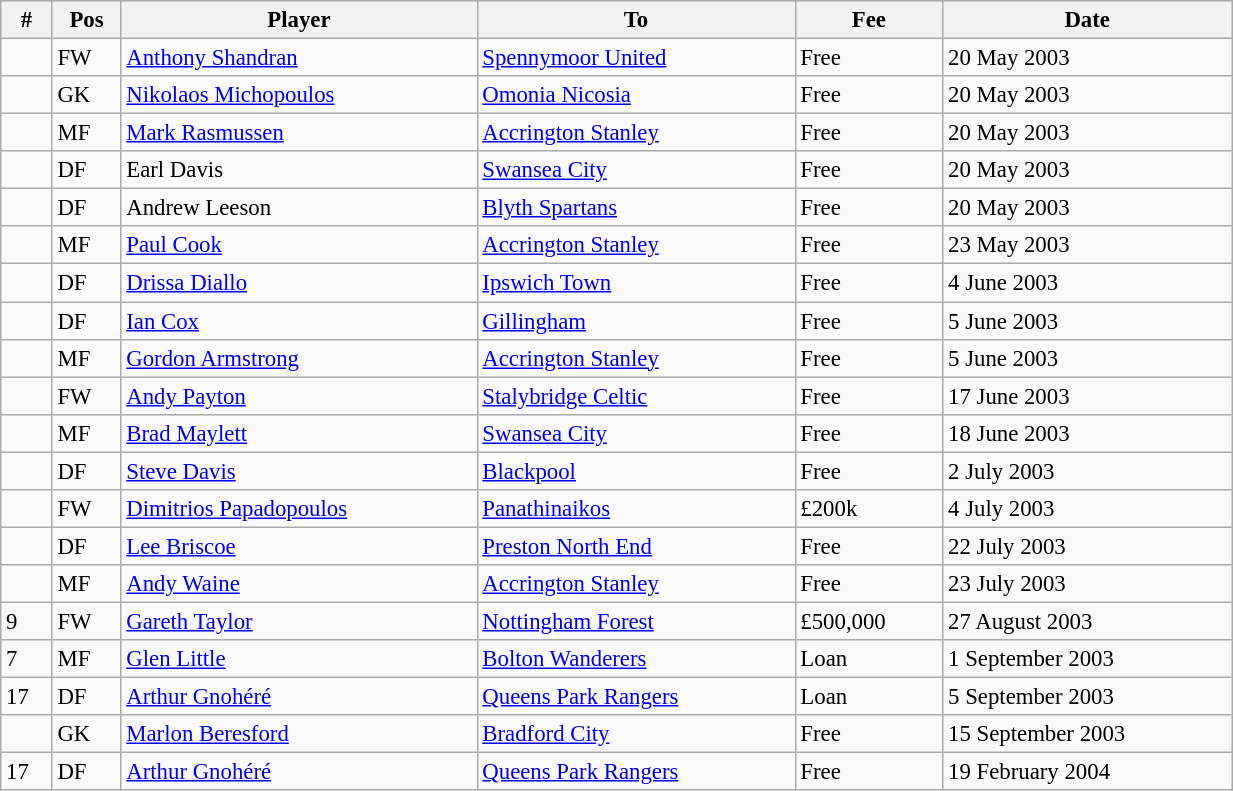<table class="wikitable" style="width:65%; text-align:center; font-size:95%; text-align:left;">
<tr>
<th>#</th>
<th>Pos</th>
<th>Player</th>
<th>To</th>
<th>Fee</th>
<th>Date</th>
</tr>
<tr>
<td></td>
<td>FW</td>
<td> <a href='#'>Anthony Shandran</a></td>
<td><a href='#'>Spennymoor United</a></td>
<td>Free</td>
<td>20 May 2003</td>
</tr>
<tr>
<td></td>
<td>GK</td>
<td> <a href='#'>Nikolaos Michopoulos</a></td>
<td><a href='#'>Omonia Nicosia</a></td>
<td>Free</td>
<td>20 May 2003</td>
</tr>
<tr>
<td></td>
<td>MF</td>
<td> <a href='#'>Mark Rasmussen</a></td>
<td><a href='#'>Accrington Stanley</a></td>
<td>Free</td>
<td>20 May 2003</td>
</tr>
<tr>
<td></td>
<td>DF</td>
<td> Earl Davis</td>
<td><a href='#'>Swansea City</a></td>
<td>Free</td>
<td>20 May 2003</td>
</tr>
<tr>
<td></td>
<td>DF</td>
<td> Andrew Leeson</td>
<td><a href='#'>Blyth Spartans</a></td>
<td>Free</td>
<td>20 May 2003</td>
</tr>
<tr>
<td></td>
<td>MF</td>
<td> <a href='#'>Paul Cook</a></td>
<td><a href='#'>Accrington Stanley</a></td>
<td>Free</td>
<td>23 May 2003</td>
</tr>
<tr>
<td></td>
<td>DF</td>
<td> <a href='#'>Drissa Diallo</a></td>
<td><a href='#'>Ipswich Town</a></td>
<td>Free</td>
<td>4 June 2003</td>
</tr>
<tr>
<td></td>
<td>DF</td>
<td> <a href='#'>Ian Cox</a></td>
<td><a href='#'>Gillingham</a></td>
<td>Free</td>
<td>5 June 2003</td>
</tr>
<tr>
<td></td>
<td>MF</td>
<td> <a href='#'>Gordon Armstrong</a></td>
<td><a href='#'>Accrington Stanley</a></td>
<td>Free</td>
<td>5 June 2003</td>
</tr>
<tr>
<td></td>
<td>FW</td>
<td> <a href='#'>Andy Payton</a></td>
<td><a href='#'>Stalybridge Celtic</a></td>
<td>Free</td>
<td>17 June 2003</td>
</tr>
<tr>
<td></td>
<td>MF</td>
<td> <a href='#'>Brad Maylett</a></td>
<td><a href='#'>Swansea City</a></td>
<td>Free</td>
<td>18 June 2003</td>
</tr>
<tr>
<td></td>
<td>DF</td>
<td> <a href='#'>Steve Davis</a></td>
<td><a href='#'>Blackpool</a></td>
<td>Free</td>
<td>2 July 2003</td>
</tr>
<tr>
<td></td>
<td>FW</td>
<td> <a href='#'>Dimitrios Papadopoulos</a></td>
<td><a href='#'>Panathinaikos</a></td>
<td>£200k</td>
<td>4 July 2003</td>
</tr>
<tr>
<td></td>
<td>DF</td>
<td> <a href='#'>Lee Briscoe</a></td>
<td><a href='#'>Preston North End</a></td>
<td>Free</td>
<td>22 July 2003</td>
</tr>
<tr>
<td></td>
<td>MF</td>
<td> <a href='#'>Andy Waine</a></td>
<td><a href='#'>Accrington Stanley</a></td>
<td>Free</td>
<td>23 July 2003</td>
</tr>
<tr>
<td>9</td>
<td>FW</td>
<td> <a href='#'>Gareth Taylor</a></td>
<td><a href='#'>Nottingham Forest</a></td>
<td>£500,000</td>
<td>27 August 2003</td>
</tr>
<tr>
<td>7</td>
<td>MF</td>
<td> <a href='#'>Glen Little</a></td>
<td><a href='#'>Bolton Wanderers</a></td>
<td>Loan</td>
<td>1 September 2003</td>
</tr>
<tr>
<td>17</td>
<td>DF</td>
<td> <a href='#'>Arthur Gnohéré</a></td>
<td><a href='#'>Queens Park Rangers</a></td>
<td>Loan</td>
<td>5 September 2003</td>
</tr>
<tr>
<td></td>
<td>GK</td>
<td> <a href='#'>Marlon Beresford</a></td>
<td><a href='#'>Bradford City</a></td>
<td>Free</td>
<td>15 September 2003</td>
</tr>
<tr>
<td>17</td>
<td>DF</td>
<td> <a href='#'>Arthur Gnohéré</a></td>
<td><a href='#'>Queens Park Rangers</a></td>
<td>Free</td>
<td>19 February 2004</td>
</tr>
</table>
